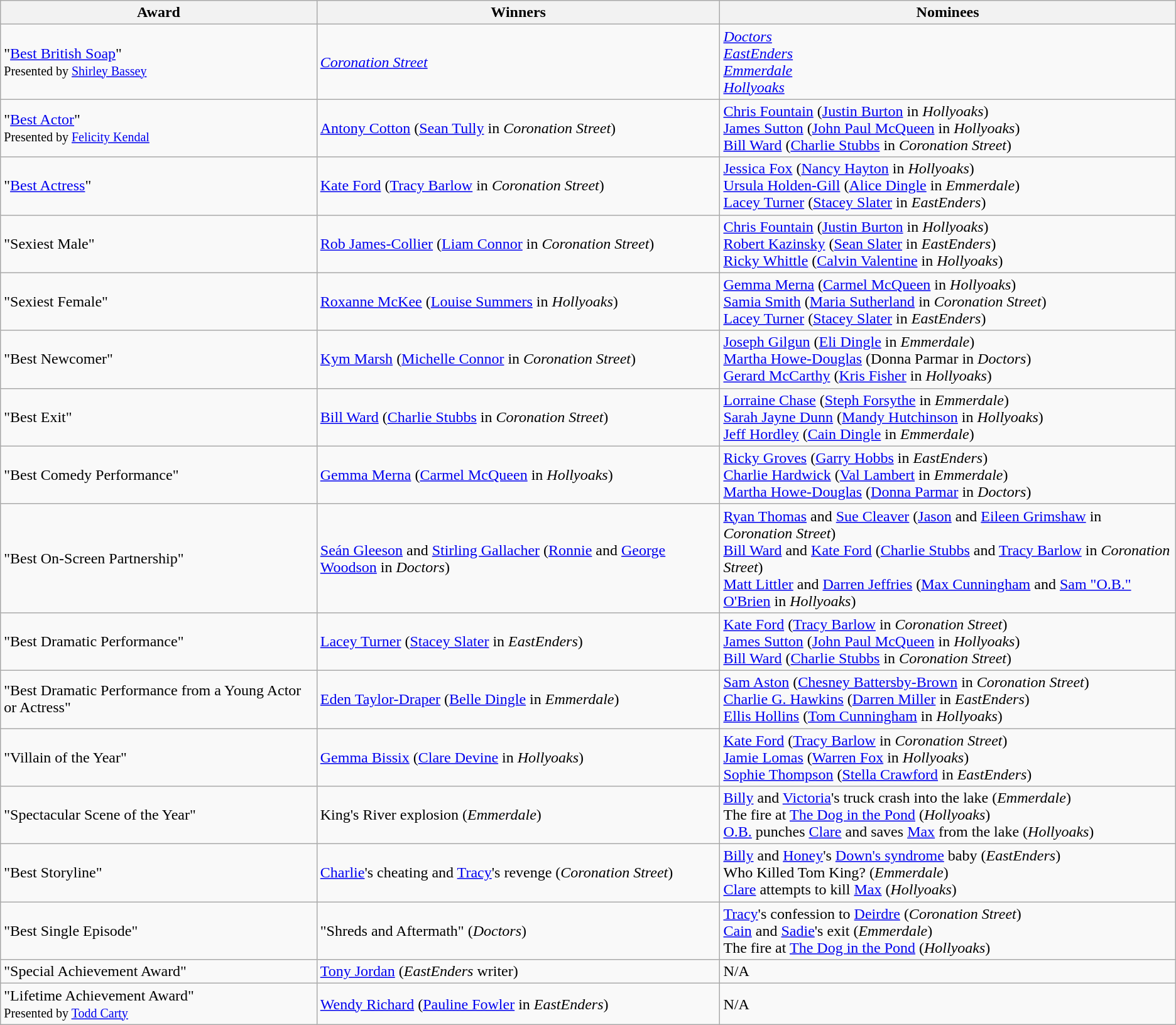<table class="wikitable">
<tr>
<th>Award</th>
<th>Winners</th>
<th>Nominees</th>
</tr>
<tr>
<td>"<a href='#'>Best British Soap</a>"<br><small>Presented by <a href='#'>Shirley Bassey</a></small></td>
<td><em><a href='#'>Coronation Street</a></em></td>
<td><em><a href='#'>Doctors</a></em><br> <em><a href='#'>EastEnders</a></em><br> <em><a href='#'>Emmerdale</a></em> <br> <em><a href='#'>Hollyoaks</a></em></td>
</tr>
<tr>
<td>"<a href='#'>Best Actor</a>"<br><small>Presented by <a href='#'>Felicity Kendal</a></small></td>
<td><a href='#'>Antony Cotton</a> (<a href='#'>Sean Tully</a> in <em>Coronation Street</em>)</td>
<td><a href='#'>Chris Fountain</a> (<a href='#'>Justin Burton</a> in <em>Hollyoaks</em>)<br> <a href='#'>James Sutton</a> (<a href='#'>John Paul McQueen</a> in <em>Hollyoaks</em>)<br> <a href='#'>Bill Ward</a> (<a href='#'>Charlie Stubbs</a> in <em>Coronation Street</em>) </td>
</tr>
<tr>
<td>"<a href='#'>Best Actress</a>"</td>
<td><a href='#'>Kate Ford</a> (<a href='#'>Tracy Barlow</a> in <em>Coronation Street</em>)</td>
<td><a href='#'>Jessica Fox</a> (<a href='#'>Nancy Hayton</a> in <em>Hollyoaks</em>)<br> <a href='#'>Ursula Holden-Gill</a> (<a href='#'>Alice Dingle</a> in <em>Emmerdale</em>)<br> <a href='#'>Lacey Turner</a> (<a href='#'>Stacey Slater</a> in <em>EastEnders</em>) </td>
</tr>
<tr>
<td>"Sexiest Male"</td>
<td><a href='#'>Rob James-Collier</a> (<a href='#'>Liam Connor</a> in <em>Coronation Street</em>)</td>
<td><a href='#'>Chris Fountain</a> (<a href='#'>Justin Burton</a> in <em>Hollyoaks</em>)<br> <a href='#'>Robert Kazinsky</a> (<a href='#'>Sean Slater</a> in <em>EastEnders</em>)<br> <a href='#'>Ricky Whittle</a> (<a href='#'>Calvin Valentine</a> in <em>Hollyoaks</em>) </td>
</tr>
<tr>
<td>"Sexiest Female"</td>
<td><a href='#'>Roxanne McKee</a> (<a href='#'>Louise Summers</a> in <em>Hollyoaks</em>)</td>
<td><a href='#'>Gemma Merna</a> (<a href='#'>Carmel McQueen</a> in <em>Hollyoaks</em>)<br> <a href='#'>Samia Smith</a> (<a href='#'>Maria Sutherland</a> in <em>Coronation Street</em>)<br> <a href='#'>Lacey Turner</a> (<a href='#'>Stacey Slater</a> in <em>EastEnders</em>) </td>
</tr>
<tr>
<td>"Best Newcomer"</td>
<td><a href='#'>Kym Marsh</a> (<a href='#'>Michelle Connor</a> in <em>Coronation Street</em>)</td>
<td><a href='#'>Joseph Gilgun</a> (<a href='#'>Eli Dingle</a> in <em>Emmerdale</em>)<br> <a href='#'>Martha Howe-Douglas</a> (Donna Parmar in <em>Doctors</em>)<br> <a href='#'>Gerard McCarthy</a> (<a href='#'>Kris Fisher</a> in <em>Hollyoaks</em>)</td>
</tr>
<tr>
<td>"Best Exit"</td>
<td><a href='#'>Bill Ward</a> (<a href='#'>Charlie Stubbs</a> in <em>Coronation Street</em>)</td>
<td><a href='#'>Lorraine Chase</a> (<a href='#'>Steph Forsythe</a> in <em>Emmerdale</em>)<br> <a href='#'>Sarah Jayne Dunn</a> (<a href='#'>Mandy Hutchinson</a> in <em>Hollyoaks</em>)<br> <a href='#'>Jeff Hordley</a> (<a href='#'>Cain Dingle</a> in <em>Emmerdale</em>)</td>
</tr>
<tr>
<td>"Best Comedy Performance"</td>
<td><a href='#'>Gemma Merna</a> (<a href='#'>Carmel McQueen</a> in <em>Hollyoaks</em>)</td>
<td><a href='#'>Ricky Groves</a> (<a href='#'>Garry Hobbs</a> in <em>EastEnders</em>)<br> <a href='#'>Charlie Hardwick</a> (<a href='#'>Val Lambert</a> in <em>Emmerdale</em>)<br> <a href='#'>Martha Howe-Douglas</a> (<a href='#'>Donna Parmar</a> in <em>Doctors</em>)</td>
</tr>
<tr>
<td>"Best On-Screen Partnership"</td>
<td><a href='#'>Seán Gleeson</a> and <a href='#'>Stirling Gallacher</a> (<a href='#'>Ronnie</a> and <a href='#'>George Woodson</a> in <em>Doctors</em>)</td>
<td><a href='#'>Ryan Thomas</a> and <a href='#'>Sue Cleaver</a> (<a href='#'>Jason</a> and <a href='#'>Eileen Grimshaw</a> in <em>Coronation Street</em>)<br> <a href='#'>Bill Ward</a> and <a href='#'>Kate Ford</a> (<a href='#'>Charlie Stubbs</a> and <a href='#'>Tracy Barlow</a> in <em>Coronation Street</em>)<br> <a href='#'>Matt Littler</a> and <a href='#'>Darren Jeffries</a> (<a href='#'>Max Cunningham</a> and <a href='#'>Sam "O.B." O'Brien</a> in <em>Hollyoaks</em>)</td>
</tr>
<tr>
<td>"Best Dramatic Performance"</td>
<td><a href='#'>Lacey Turner</a> (<a href='#'>Stacey Slater</a> in <em>EastEnders</em>)</td>
<td><a href='#'>Kate Ford</a> (<a href='#'>Tracy Barlow</a> in <em>Coronation Street</em>)<br> <a href='#'>James Sutton</a> (<a href='#'>John Paul McQueen</a> in <em>Hollyoaks</em>)<br> <a href='#'>Bill Ward</a> (<a href='#'>Charlie Stubbs</a> in <em>Coronation Street</em>)</td>
</tr>
<tr>
<td>"Best Dramatic Performance from a Young Actor or Actress"</td>
<td><a href='#'>Eden Taylor-Draper</a> (<a href='#'>Belle Dingle</a> in <em>Emmerdale</em>)</td>
<td><a href='#'>Sam Aston</a> (<a href='#'>Chesney Battersby-Brown</a> in <em>Coronation Street</em>)<br> <a href='#'>Charlie G. Hawkins</a> (<a href='#'>Darren Miller</a> in <em>EastEnders</em>)<br> <a href='#'>Ellis Hollins</a> (<a href='#'>Tom Cunningham</a> in <em>Hollyoaks</em>)</td>
</tr>
<tr>
<td>"Villain of the Year"</td>
<td><a href='#'>Gemma Bissix</a> (<a href='#'>Clare Devine</a> in <em>Hollyoaks</em>)</td>
<td><a href='#'>Kate Ford</a> (<a href='#'>Tracy Barlow</a> in <em>Coronation Street</em>)<br> <a href='#'>Jamie Lomas</a> (<a href='#'>Warren Fox</a> in <em>Hollyoaks</em>)<br> <a href='#'>Sophie Thompson</a> (<a href='#'>Stella Crawford</a> in <em>EastEnders</em>) </td>
</tr>
<tr>
<td>"Spectacular Scene of the Year"</td>
<td>King's River explosion (<em>Emmerdale</em>)</td>
<td><a href='#'>Billy</a> and <a href='#'>Victoria</a>'s truck crash into the lake (<em>Emmerdale</em>)<br> The fire at <a href='#'>The Dog in the Pond</a> (<em>Hollyoaks</em>)<br>  <a href='#'>O.B.</a> punches <a href='#'>Clare</a> and saves <a href='#'>Max</a> from the lake (<em>Hollyoaks</em>)</td>
</tr>
<tr>
<td>"Best Storyline"</td>
<td><a href='#'>Charlie</a>'s cheating and <a href='#'>Tracy</a>'s revenge (<em>Coronation Street</em>)</td>
<td><a href='#'>Billy</a> and <a href='#'>Honey</a>'s <a href='#'>Down's syndrome</a> baby (<em>EastEnders</em>)<br> Who Killed Tom King? (<em>Emmerdale</em>)<br> <a href='#'>Clare</a> attempts to kill <a href='#'>Max</a> (<em>Hollyoaks</em>)</td>
</tr>
<tr>
<td>"Best Single Episode"</td>
<td>"Shreds and Aftermath" (<em>Doctors</em>)</td>
<td><a href='#'>Tracy</a>'s confession to <a href='#'>Deirdre</a> (<em>Coronation Street</em>)<br> <a href='#'>Cain</a> and <a href='#'>Sadie</a>'s exit (<em>Emmerdale</em>)<br> The fire at <a href='#'>The Dog in the Pond</a> (<em>Hollyoaks</em>)</td>
</tr>
<tr>
<td>"Special Achievement Award"</td>
<td><a href='#'>Tony Jordan</a> (<em>EastEnders</em> writer)</td>
<td>N/A</td>
</tr>
<tr>
<td>"Lifetime Achievement Award"<br><small>Presented by <a href='#'>Todd Carty</a></small></td>
<td><a href='#'>Wendy Richard</a> (<a href='#'>Pauline Fowler</a> in <em>EastEnders</em>)</td>
<td>N/A</td>
</tr>
</table>
